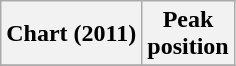<table class="wikitable sortable">
<tr>
<th align="left">Chart (2011)</th>
<th align="left">Peak<br>position</th>
</tr>
<tr>
</tr>
</table>
